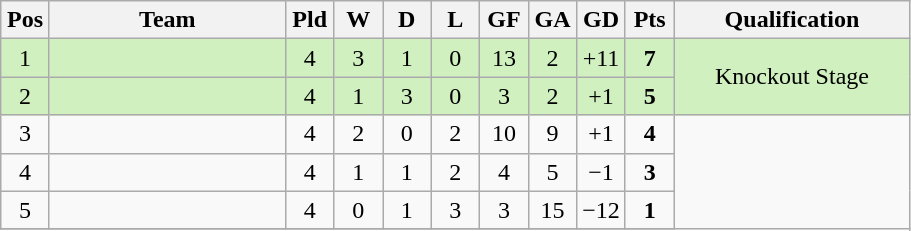<table class="wikitable" border="1" style="text-align: center;">
<tr>
<th width="25"><abbr>Pos</abbr></th>
<th width="150">Team</th>
<th width="25"><abbr>Pld</abbr></th>
<th width="25"><abbr>W</abbr></th>
<th width="25"><abbr>D</abbr></th>
<th width="25"><abbr>L</abbr></th>
<th width="25"><abbr>GF</abbr></th>
<th width="25"><abbr>GA</abbr></th>
<th width="25"><abbr>GD</abbr></th>
<th width="25"><abbr>Pts</abbr></th>
<th width="150">Qualification</th>
</tr>
<tr bgcolor= #D0F0C0>
<td>1</td>
<td align="left"></td>
<td>4</td>
<td>3</td>
<td>1</td>
<td>0</td>
<td>13</td>
<td>2</td>
<td>+11</td>
<td><strong>7</strong></td>
<td rowspan=2>Knockout Stage</td>
</tr>
<tr bgcolor= #D0F0C0>
<td>2</td>
<td align="left"></td>
<td>4</td>
<td>1</td>
<td>3</td>
<td>0</td>
<td>3</td>
<td>2</td>
<td>+1</td>
<td><strong>5</strong></td>
</tr>
<tr>
<td>3</td>
<td align="left"></td>
<td>4</td>
<td>2</td>
<td>0</td>
<td>2</td>
<td>10</td>
<td>9</td>
<td>+1</td>
<td><strong>4</strong></td>
</tr>
<tr>
<td>4</td>
<td align="left"></td>
<td>4</td>
<td>1</td>
<td>1</td>
<td>2</td>
<td>4</td>
<td>5</td>
<td>−1</td>
<td><strong>3</strong></td>
</tr>
<tr>
<td>5</td>
<td align="left"></td>
<td>4</td>
<td>0</td>
<td>1</td>
<td>3</td>
<td>3</td>
<td>15</td>
<td>−12</td>
<td><strong>1</strong></td>
</tr>
<tr>
</tr>
</table>
